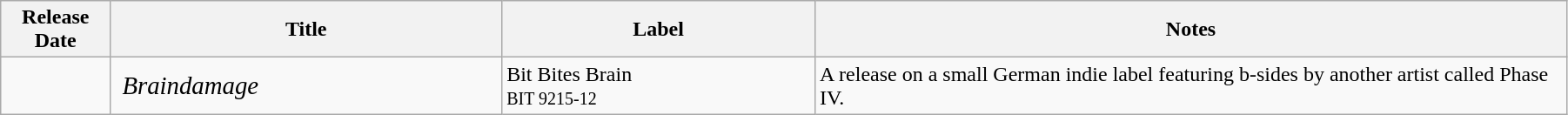<table class="wikitable"  style="width:95%; margin-left:1em;">
<tr>
<th style="width:7%;">Release Date</th>
<th style="width:25%;">Title</th>
<th style="width:20%;">Label</th>
<th>Notes</th>
</tr>
<tr>
<td></td>
<td style="font-size:120%"> <em>Braindamage</em></td>
<td>Bit Bites Brain<br><small>BIT 9215-12</small></td>
<td>A release on a small German indie label featuring b-sides by another artist called Phase IV.</td>
</tr>
</table>
